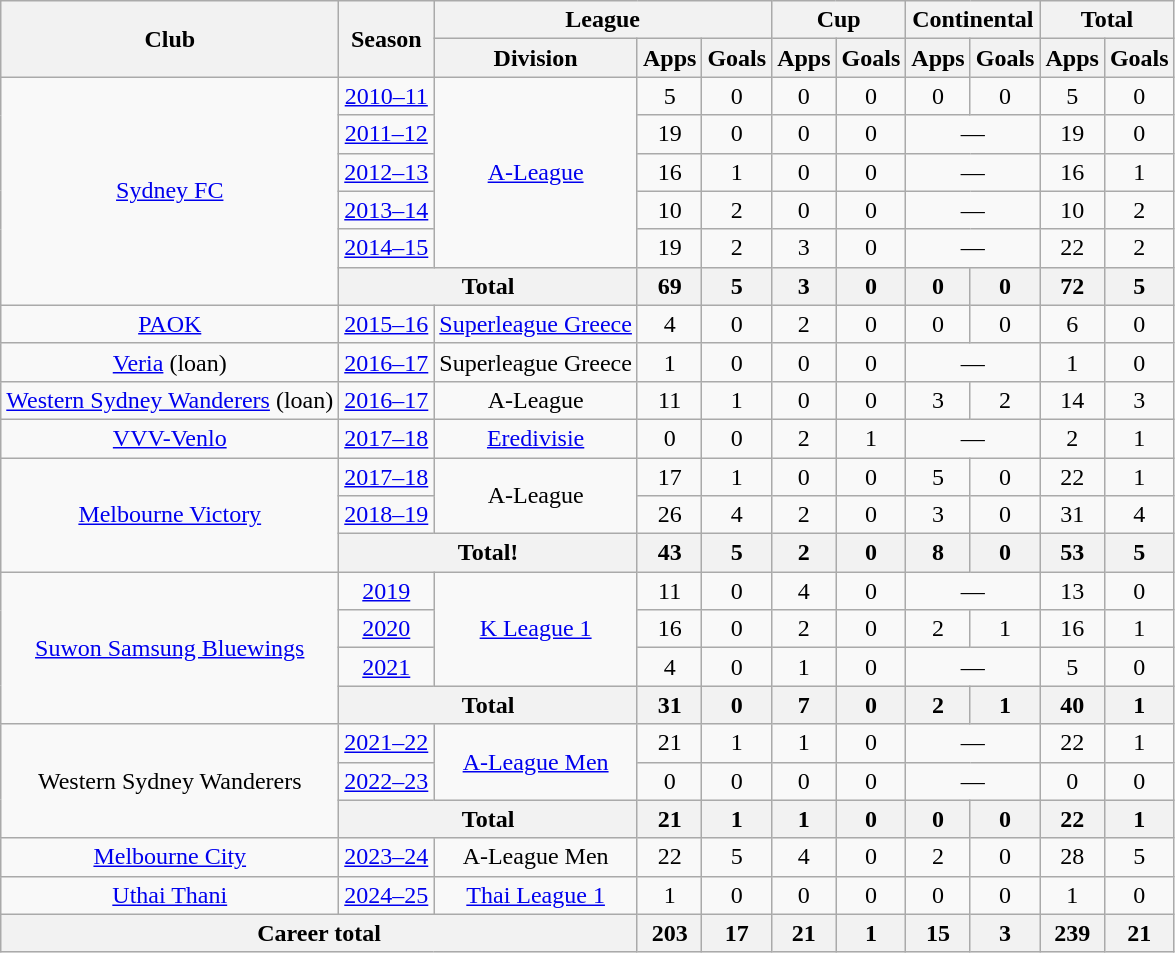<table class="wikitable" style="text-align:center">
<tr>
<th rowspan="2">Club</th>
<th rowspan="2">Season</th>
<th colspan="3">League</th>
<th colspan="2">Cup</th>
<th colspan="2">Continental</th>
<th colspan="3">Total</th>
</tr>
<tr>
<th>Division</th>
<th>Apps</th>
<th>Goals</th>
<th>Apps</th>
<th>Goals</th>
<th>Apps</th>
<th>Goals</th>
<th>Apps</th>
<th>Goals</th>
</tr>
<tr>
<td rowspan="6"><a href='#'>Sydney FC</a></td>
<td><a href='#'>2010–11</a></td>
<td rowspan=5><a href='#'>A-League</a></td>
<td>5</td>
<td>0</td>
<td>0</td>
<td>0</td>
<td>0</td>
<td>0</td>
<td>5</td>
<td>0</td>
</tr>
<tr>
<td><a href='#'>2011–12</a></td>
<td>19</td>
<td>0</td>
<td>0</td>
<td>0</td>
<td colspan="2">—</td>
<td>19</td>
<td>0</td>
</tr>
<tr>
<td><a href='#'>2012–13</a></td>
<td>16</td>
<td>1</td>
<td>0</td>
<td>0</td>
<td colspan="2">—</td>
<td>16</td>
<td>1</td>
</tr>
<tr>
<td><a href='#'>2013–14</a></td>
<td>10</td>
<td>2</td>
<td>0</td>
<td>0</td>
<td colspan="2">—</td>
<td>10</td>
<td>2</td>
</tr>
<tr>
<td><a href='#'>2014–15</a></td>
<td>19</td>
<td>2</td>
<td>3</td>
<td>0</td>
<td colspan="2">—</td>
<td>22</td>
<td>2</td>
</tr>
<tr>
<th colspan="2">Total</th>
<th>69</th>
<th>5</th>
<th>3</th>
<th>0</th>
<th>0</th>
<th>0</th>
<th>72</th>
<th>5</th>
</tr>
<tr>
<td rowspan="1"><a href='#'>PAOK</a></td>
<td><a href='#'>2015–16</a></td>
<td><a href='#'>Superleague Greece</a></td>
<td>4</td>
<td>0</td>
<td>2</td>
<td>0</td>
<td>0</td>
<td>0</td>
<td>6</td>
<td>0</td>
</tr>
<tr>
<td rowspan="1"><a href='#'>Veria</a> (loan)</td>
<td><a href='#'>2016–17</a></td>
<td>Superleague Greece</td>
<td>1</td>
<td>0</td>
<td>0</td>
<td>0</td>
<td colspan="2">—</td>
<td>1</td>
<td>0</td>
</tr>
<tr>
<td><a href='#'>Western Sydney Wanderers</a> (loan)</td>
<td><a href='#'>2016–17</a></td>
<td>A-League</td>
<td>11</td>
<td>1</td>
<td>0</td>
<td>0</td>
<td>3</td>
<td>2</td>
<td>14</td>
<td>3</td>
</tr>
<tr>
<td rowspan="1"><a href='#'>VVV-Venlo</a></td>
<td><a href='#'>2017–18</a></td>
<td><a href='#'>Eredivisie</a></td>
<td>0</td>
<td>0</td>
<td>2</td>
<td>1</td>
<td colspan="2">—</td>
<td>2</td>
<td>1</td>
</tr>
<tr>
<td rowspan="3"><a href='#'>Melbourne Victory</a></td>
<td><a href='#'>2017–18</a></td>
<td rowspan="2">A-League</td>
<td>17</td>
<td>1</td>
<td>0</td>
<td>0</td>
<td>5</td>
<td>0</td>
<td>22</td>
<td>1</td>
</tr>
<tr>
<td><a href='#'>2018–19</a></td>
<td>26</td>
<td>4</td>
<td>2</td>
<td>0</td>
<td>3</td>
<td>0</td>
<td>31</td>
<td>4</td>
</tr>
<tr>
<th colspan="2">Total!</th>
<th>43</th>
<th>5</th>
<th>2</th>
<th>0</th>
<th>8</th>
<th>0</th>
<th>53</th>
<th>5</th>
</tr>
<tr>
<td rowspan="4"><a href='#'>Suwon Samsung Bluewings</a></td>
<td><a href='#'>2019</a></td>
<td rowspan="3"><a href='#'>K League 1</a></td>
<td>11</td>
<td>0</td>
<td>4</td>
<td>0</td>
<td colspan="2">—</td>
<td>13</td>
<td>0</td>
</tr>
<tr>
<td><a href='#'>2020</a></td>
<td>16</td>
<td>0</td>
<td>2</td>
<td>0</td>
<td>2</td>
<td>1</td>
<td>16</td>
<td>1</td>
</tr>
<tr>
<td><a href='#'>2021</a></td>
<td>4</td>
<td>0</td>
<td>1</td>
<td>0</td>
<td colspan="2">—</td>
<td>5</td>
<td>0</td>
</tr>
<tr>
<th colspan="2">Total</th>
<th>31</th>
<th>0</th>
<th>7</th>
<th>0</th>
<th>2</th>
<th>1</th>
<th>40</th>
<th>1</th>
</tr>
<tr>
<td rowspan="3">Western Sydney Wanderers</td>
<td><a href='#'>2021–22</a></td>
<td rowspan="2"><a href='#'>A-League Men</a></td>
<td>21</td>
<td>1</td>
<td>1</td>
<td>0</td>
<td colspan="2">—</td>
<td>22</td>
<td>1</td>
</tr>
<tr>
<td><a href='#'>2022–23</a></td>
<td>0</td>
<td>0</td>
<td>0</td>
<td>0</td>
<td colspan="2">—</td>
<td>0</td>
<td>0</td>
</tr>
<tr>
<th colspan="2">Total</th>
<th>21</th>
<th>1</th>
<th>1</th>
<th>0</th>
<th>0</th>
<th>0</th>
<th>22</th>
<th>1</th>
</tr>
<tr>
<td><a href='#'>Melbourne City</a></td>
<td><a href='#'>2023–24</a></td>
<td>A-League Men</td>
<td>22</td>
<td>5</td>
<td>4</td>
<td>0</td>
<td>2</td>
<td>0</td>
<td>28</td>
<td>5</td>
</tr>
<tr>
<td><a href='#'>Uthai Thani</a></td>
<td><a href='#'>2024–25</a></td>
<td><a href='#'>Thai League 1</a></td>
<td>1</td>
<td>0</td>
<td>0</td>
<td>0</td>
<td>0</td>
<td>0</td>
<td>1</td>
<td>0</td>
</tr>
<tr>
<th colspan="3">Career total</th>
<th>203</th>
<th>17</th>
<th>21</th>
<th>1</th>
<th>15</th>
<th>3</th>
<th>239</th>
<th>21</th>
</tr>
</table>
